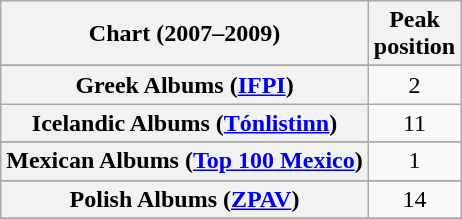<table class="wikitable sortable plainrowheaders">
<tr>
<th>Chart (2007–2009)</th>
<th>Peak<br>position</th>
</tr>
<tr>
</tr>
<tr>
</tr>
<tr>
</tr>
<tr>
</tr>
<tr>
</tr>
<tr>
</tr>
<tr>
</tr>
<tr>
<th scope="row">Greek Albums (<a href='#'>IFPI</a>)</th>
<td style="text-align:center;">2</td>
</tr>
<tr>
<th scope="row">Icelandic Albums (<a href='#'>Tónlistinn</a>)</th>
<td style="text-align:center;">11</td>
</tr>
<tr>
</tr>
<tr>
</tr>
<tr>
<th scope="row">Mexican Albums (<a href='#'>Top 100 Mexico</a>)</th>
<td style="text-align:center;">1</td>
</tr>
<tr>
</tr>
<tr>
<th scope="row">Polish Albums (<a href='#'>ZPAV</a>)</th>
<td style="text-align:center;">14</td>
</tr>
<tr>
</tr>
<tr>
</tr>
<tr>
</tr>
<tr>
</tr>
<tr>
</tr>
<tr>
</tr>
<tr>
</tr>
</table>
